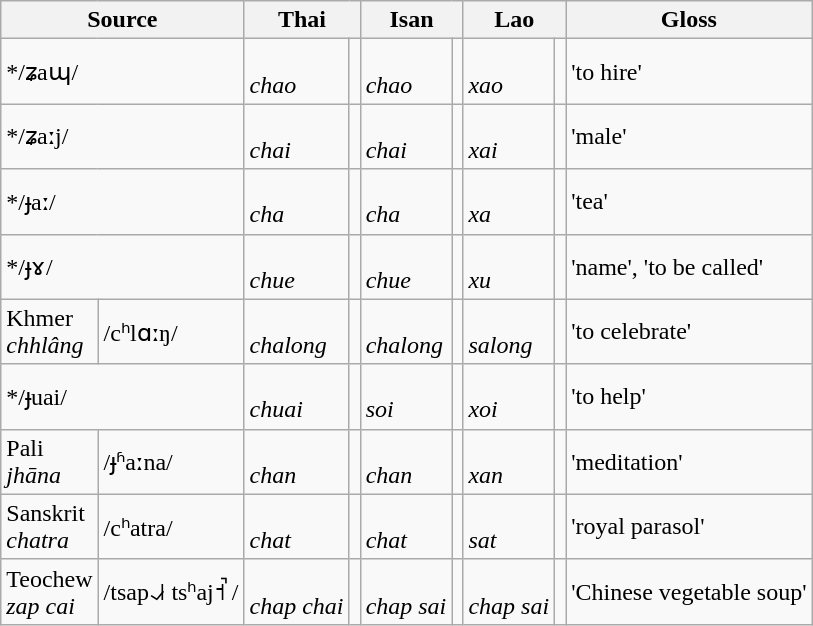<table class="wikitable">
<tr>
<th colspan="2">Source</th>
<th colspan="2">Thai</th>
<th colspan="2">Isan</th>
<th colspan="2">Lao</th>
<th>Gloss</th>
</tr>
<tr>
<td colspan="2">*/ʑaɰ/</td>
<td><br><em>chao</em></td>
<td></td>
<td><br><em>chao</em></td>
<td></td>
<td><br><em>xao</em></td>
<td></td>
<td>'to hire'</td>
</tr>
<tr>
<td colspan="2">*/ʑaːj/</td>
<td><br><em>chai</em></td>
<td></td>
<td><br><em>chai</em></td>
<td></td>
<td><br><em>xai</em></td>
<td></td>
<td>'male'</td>
</tr>
<tr>
<td colspan="2">*/ɟaː/</td>
<td><br><em>cha</em></td>
<td></td>
<td><br><em>cha</em></td>
<td></td>
<td><br><em>xa</em></td>
<td></td>
<td>'tea'</td>
</tr>
<tr>
<td colspan="2">*/ɟɤ/</td>
<td><br><em>chue</em></td>
<td></td>
<td><br><em>chue</em></td>
<td></td>
<td><br><em>xu</em></td>
<td></td>
<td>'name', 'to be called'</td>
</tr>
<tr>
<td>Khmer <br><em>chhlâng</em></td>
<td>/cʰlɑːŋ/</td>
<td><br><em>chalong</em></td>
<td></td>
<td><br><em>chalong</em></td>
<td></td>
<td><br><em>salong</em></td>
<td></td>
<td>'to celebrate'</td>
</tr>
<tr>
<td colspan="2">*/ɟuai/</td>
<td><br><em>chuai</em></td>
<td></td>
<td><br><em>soi</em></td>
<td></td>
<td><br><em>xoi</em></td>
<td></td>
<td>'to help'</td>
</tr>
<tr>
<td>Pali <br><em>jhāna</em></td>
<td>/ɟʱaːna/</td>
<td><br><em>chan</em></td>
<td></td>
<td><br><em>chan</em></td>
<td></td>
<td><br><em>xan</em></td>
<td></td>
<td>'meditation'</td>
</tr>
<tr>
<td>Sanskrit <br><em>chatra</em></td>
<td>/cʰatra/</td>
<td><br><em>chat</em></td>
<td></td>
<td><br><em>chat</em></td>
<td></td>
<td><br><em>sat</em></td>
<td></td>
<td>'royal parasol'</td>
</tr>
<tr>
<td>Teochew <br><em>zap cai</em></td>
<td>/tsap˨˩˧ tsʰaj˦̚ /</td>
<td><br><em>chap chai</em></td>
<td></td>
<td><br><em>chap sai</em></td>
<td></td>
<td><br><em>chap sai</em></td>
<td></td>
<td>'Chinese vegetable soup'</td>
</tr>
</table>
